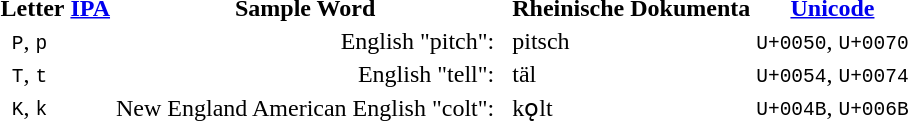<table>
<tr>
<th>Letter</th>
<th><a href='#'>IPA</a></th>
<th>Sample Word</th>
<th> </th>
<th>Rheinische Dokumenta</th>
<th><a href='#'>Unicode</a></th>
</tr>
<tr>
<td align="center" style="vertical-align:top"><code>P</code>, <code>p</code> </td>
<td align="center" style="vertical-align:top"> </td>
<td align="right">English "pitch":</td>
<td></td>
<td align="left">pitsch </td>
<td align="center" style="vertical-align:top"><code>U+0050</code>, <code>U+0070</code></td>
</tr>
<tr>
<td align="center" style="vertical-align:top"><code>T</code>, <code>t</code> </td>
<td align="center" style="vertical-align:top"> </td>
<td align="right">English "tell":</td>
<td></td>
<td align="left">täl </td>
<td align="center" style="vertical-align:top"><code>U+0054</code>, <code>U+0074</code></td>
</tr>
<tr>
<td align="center" style="vertical-align:top"><code>K</code>, <code>k</code> </td>
<td align="center" style="vertical-align:top"> </td>
<td align="right">New England American English "colt":</td>
<td></td>
<td align="left">kǫlt </td>
<td align="center" style="vertical-align:top"><code>U+004B</code>, <code>U+006B</code></td>
</tr>
</table>
